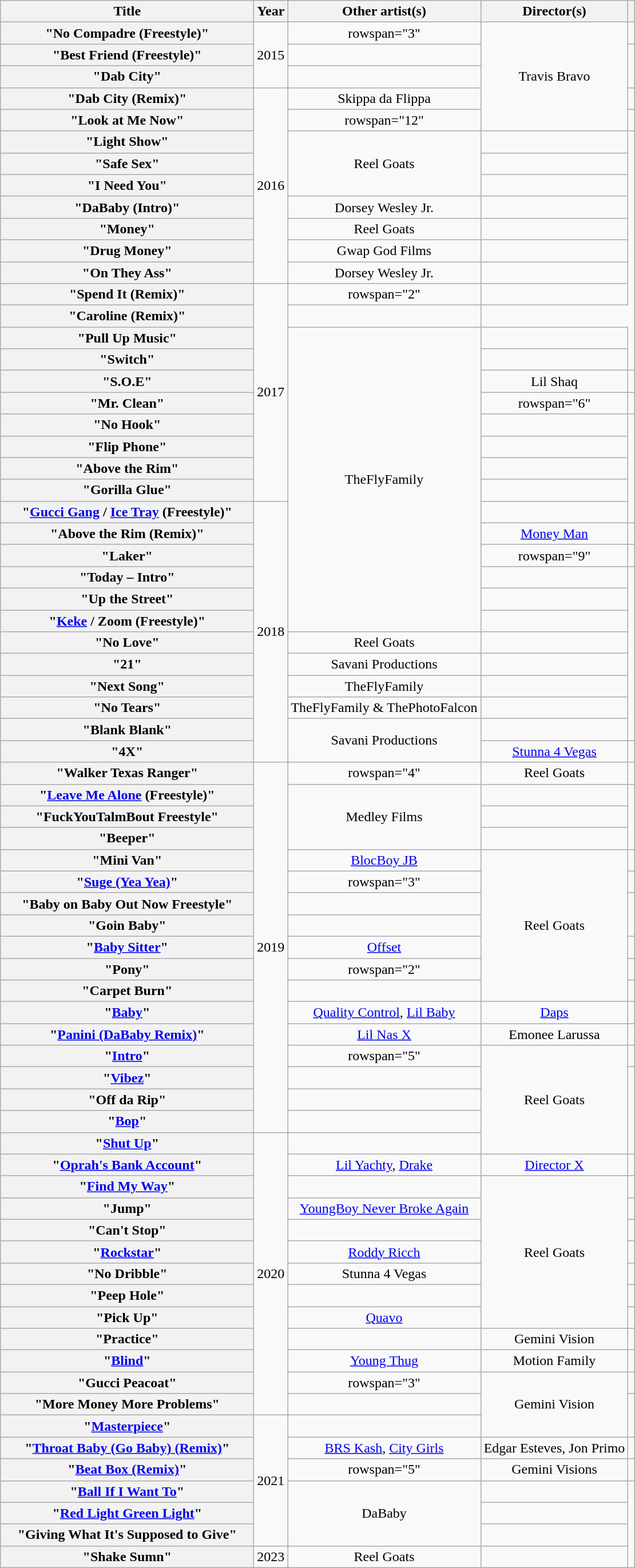<table class="wikitable plainrowheaders" style="text-align:center;">
<tr>
<th scope="col" style="width:18em;">Title</th>
<th scope="col">Year</th>
<th scope="col">Other artist(s)</th>
<th scope="col">Director(s)</th>
<th scope="col"></th>
</tr>
<tr>
<th scope="row">"No Compadre (Freestyle)"</th>
<td rowspan="3">2015</td>
<td>rowspan="3" </td>
<td rowspan="5">Travis Bravo</td>
<td></td>
</tr>
<tr>
<th scope="row">"Best Friend (Freestyle)"</th>
<td></td>
</tr>
<tr>
<th scope="row">"Dab City"</th>
<td></td>
</tr>
<tr>
<th scope="row">"Dab City (Remix)"</th>
<td rowspan="9">2016</td>
<td>Skippa da Flippa</td>
<td></td>
</tr>
<tr>
<th scope="row">"Look at Me Now"</th>
<td>rowspan="12" </td>
<td></td>
</tr>
<tr>
<th scope="row">"Light Show"</th>
<td rowspan="3">Reel Goats</td>
<td></td>
</tr>
<tr>
<th scope="row">"Safe Sex"</th>
<td></td>
</tr>
<tr>
<th scope="row">"I Need You"</th>
<td></td>
</tr>
<tr>
<th scope="row">"DaBaby (Intro)"</th>
<td>Dorsey Wesley Jr.</td>
<td></td>
</tr>
<tr>
<th scope="row">"Money"</th>
<td>Reel Goats</td>
<td></td>
</tr>
<tr>
<th scope="row">"Drug Money"</th>
<td>Gwap God Films</td>
<td></td>
</tr>
<tr>
<th scope="row">"On They Ass"</th>
<td>Dorsey Wesley Jr.</td>
<td></td>
</tr>
<tr>
<th scope="row">"Spend It (Remix)"</th>
<td rowspan="10">2017</td>
<td>rowspan="2" </td>
<td></td>
</tr>
<tr>
<th scope="row">"Caroline (Remix)"</th>
<td></td>
</tr>
<tr>
<th scope="row">"Pull Up Music"</th>
<td rowspan="14">TheFlyFamily</td>
<td></td>
</tr>
<tr>
<th scope="row">"Switch"</th>
<td></td>
</tr>
<tr>
<th scope="row">"S.O.E"</th>
<td>Lil Shaq</td>
<td></td>
</tr>
<tr>
<th scope="row">"Mr. Clean"</th>
<td>rowspan="6" </td>
<td></td>
</tr>
<tr>
<th scope="row">"No Hook"</th>
<td></td>
</tr>
<tr>
<th scope="row">"Flip Phone"</th>
<td></td>
</tr>
<tr>
<th scope="row">"Above the Rim"</th>
<td></td>
</tr>
<tr>
<th scope="row">"Gorilla Glue"</th>
<td></td>
</tr>
<tr>
<th scope="row">"<a href='#'>Gucci Gang</a> / <a href='#'>Ice Tray</a> (Freestyle)"</th>
<td rowspan="12">2018</td>
<td></td>
</tr>
<tr>
<th scope="row">"Above the Rim (Remix)"</th>
<td><a href='#'>Money Man</a></td>
<td></td>
</tr>
<tr>
<th scope="row">"Laker"</th>
<td>rowspan="9" </td>
<td></td>
</tr>
<tr>
<th scope="row">"Today – Intro"</th>
<td></td>
</tr>
<tr>
<th scope="row">"Up the Street"</th>
<td></td>
</tr>
<tr>
<th scope="row">"<a href='#'>Keke</a> / Zoom (Freestyle)"</th>
<td></td>
</tr>
<tr>
<th scope="row">"No Love"</th>
<td>Reel Goats</td>
<td></td>
</tr>
<tr>
<th scope="row">"21"</th>
<td>Savani Productions</td>
<td></td>
</tr>
<tr>
<th scope="row">"Next Song"</th>
<td>TheFlyFamily</td>
<td></td>
</tr>
<tr>
<th scope="row">"No Tears"</th>
<td>TheFlyFamily & ThePhotoFalcon</td>
<td></td>
</tr>
<tr>
<th scope="row">"Blank Blank"</th>
<td rowspan="2">Savani Productions</td>
<td></td>
</tr>
<tr>
<th scope="row">"4X"</th>
<td><a href='#'>Stunna 4 Vegas</a></td>
<td></td>
</tr>
<tr>
<th scope="row">"Walker Texas Ranger"</th>
<td rowspan="17">2019</td>
<td>rowspan="4" </td>
<td>Reel Goats</td>
<td></td>
</tr>
<tr>
<th scope="row">"<a href='#'>Leave Me Alone</a> (Freestyle)"</th>
<td rowspan="3">Medley Films</td>
<td></td>
</tr>
<tr>
<th scope="row">"FuckYouTalmBout Freestyle"</th>
<td></td>
</tr>
<tr>
<th scope="row">"Beeper"</th>
<td></td>
</tr>
<tr>
<th scope="row">"Mini Van"</th>
<td><a href='#'>BlocBoy JB</a></td>
<td rowspan="7">Reel Goats</td>
<td></td>
</tr>
<tr>
<th scope="row">"<a href='#'>Suge (Yea Yea)</a>"</th>
<td>rowspan="3" </td>
<td></td>
</tr>
<tr>
<th scope="row">"Baby on Baby Out Now Freestyle"</th>
<td></td>
</tr>
<tr>
<th scope="row">"Goin Baby"</th>
<td></td>
</tr>
<tr>
<th scope="row">"<a href='#'>Baby Sitter</a>"</th>
<td><a href='#'>Offset</a></td>
<td></td>
</tr>
<tr>
<th scope="row">"Pony"</th>
<td>rowspan="2" </td>
<td></td>
</tr>
<tr>
<th scope="row">"Carpet Burn"</th>
<td></td>
</tr>
<tr>
<th scope="row">"<a href='#'>Baby</a>"</th>
<td><a href='#'>Quality Control</a>, <a href='#'>Lil Baby</a></td>
<td><a href='#'>Daps</a></td>
<td></td>
</tr>
<tr>
<th scope="row">"<a href='#'>Panini (DaBaby Remix)</a>"</th>
<td><a href='#'>Lil Nas X</a></td>
<td>Emonee Larussa</td>
<td></td>
</tr>
<tr>
<th scope="row">"<a href='#'>Intro</a>"</th>
<td>rowspan="5" </td>
<td rowspan="5">Reel Goats</td>
<td></td>
</tr>
<tr>
<th scope="row">"<a href='#'>Vibez</a>"</th>
<td></td>
</tr>
<tr>
<th scope="row">"Off da Rip"</th>
<td></td>
</tr>
<tr>
<th scope="row">"<a href='#'>Bop</a>"</th>
<td></td>
</tr>
<tr>
<th scope="row">"<a href='#'>Shut Up</a>"</th>
<td rowspan="13">2020</td>
<td></td>
</tr>
<tr>
<th scope="row">"<a href='#'>Oprah's Bank Account</a>"</th>
<td><a href='#'>Lil Yachty</a>, <a href='#'>Drake</a></td>
<td><a href='#'>Director X</a></td>
<td></td>
</tr>
<tr>
<th scope="row">"<a href='#'>Find My Way</a>"</th>
<td></td>
<td rowspan="7">Reel Goats</td>
<td></td>
</tr>
<tr>
<th scope="row">"Jump"</th>
<td><a href='#'>YoungBoy Never Broke Again</a></td>
<td></td>
</tr>
<tr>
<th scope="row">"Can't Stop"</th>
<td></td>
<td></td>
</tr>
<tr>
<th scope="row">"<a href='#'>Rockstar</a>"</th>
<td><a href='#'>Roddy Ricch</a></td>
<td></td>
</tr>
<tr>
<th scope="row">"No Dribble"</th>
<td>Stunna 4 Vegas</td>
<td></td>
</tr>
<tr>
<th scope="row">"Peep Hole"</th>
<td></td>
<td></td>
</tr>
<tr>
<th scope="row">"Pick Up"</th>
<td><a href='#'>Quavo</a></td>
<td></td>
</tr>
<tr>
<th scope="row">"Practice"</th>
<td></td>
<td>Gemini Vision</td>
<td></td>
</tr>
<tr>
<th scope="row">"<a href='#'>Blind</a>"</th>
<td><a href='#'>Young Thug</a></td>
<td>Motion Family</td>
<td></td>
</tr>
<tr>
<th scope="row">"Gucci Peacoat"</th>
<td>rowspan="3" </td>
<td rowspan="3">Gemini Vision</td>
<td></td>
</tr>
<tr>
<th scope="row">"More Money More Problems"</th>
<td></td>
</tr>
<tr>
<th scope="row">"<a href='#'>Masterpiece</a>"</th>
<td rowspan="6">2021</td>
<td></td>
</tr>
<tr>
<th scope="row">"<a href='#'>Throat Baby (Go Baby) (Remix)</a>"</th>
<td><a href='#'>BRS Kash</a>, <a href='#'>City Girls</a></td>
<td>Edgar Esteves, Jon Primo</td>
<td></td>
</tr>
<tr>
<th scope="row">"<a href='#'>Beat Box (Remix)</a>"</th>
<td>rowspan="5" </td>
<td>Gemini Visions</td>
<td></td>
</tr>
<tr>
<th scope="row">"<a href='#'>Ball If I Want To</a>"</th>
<td rowspan="3">DaBaby</td>
<td></td>
</tr>
<tr>
<th scope="row">"<a href='#'>Red Light Green Light</a>"</th>
<td></td>
</tr>
<tr>
<th scope="row">"Giving What It's Supposed to Give"</th>
<td></td>
</tr>
<tr>
<th scope="row">"Shake Sumn"</th>
<td>2023</td>
<td>Reel Goats</td>
<td></td>
</tr>
</table>
